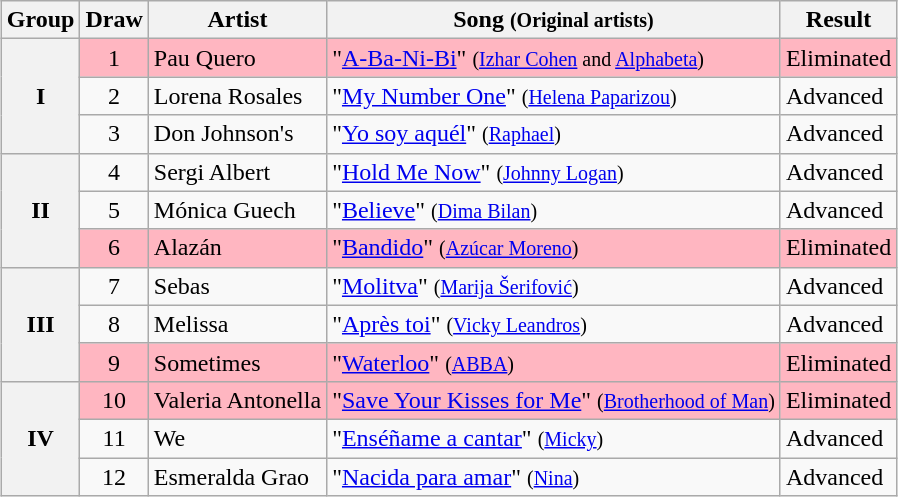<table class="sortable wikitable" style="margin: 1em auto 1em auto; text-align:center">
<tr>
<th>Group</th>
<th scope="col">Draw</th>
<th scope="col">Artist</th>
<th scope="col">Song <small>(Original artists)</small></th>
<th scope="col">Result</th>
</tr>
<tr style="background:lightpink;">
<th rowspan="3">I</th>
<td>1</td>
<td align="left">Pau Quero</td>
<td align="left">"<a href='#'>A-Ba-Ni-Bi</a>" <small>(<a href='#'>Izhar Cohen</a> and <a href='#'>Alphabeta</a>)</small></td>
<td align="left">Eliminated</td>
</tr>
<tr>
<td>2</td>
<td align="left">Lorena Rosales</td>
<td align="left">"<a href='#'>My Number One</a>" <small>(<a href='#'>Helena Paparizou</a>)</small></td>
<td align="left">Advanced</td>
</tr>
<tr>
<td>3</td>
<td align="left">Don Johnson's</td>
<td align="left">"<a href='#'>Yo soy aquél</a>" <small>(<a href='#'>Raphael</a>)</small></td>
<td align="left">Advanced</td>
</tr>
<tr>
<th rowspan="3">II</th>
<td>4</td>
<td align="left">Sergi Albert</td>
<td align="left">"<a href='#'>Hold Me Now</a>" <small>(<a href='#'>Johnny Logan</a>)</small></td>
<td align="left">Advanced</td>
</tr>
<tr>
<td>5</td>
<td align="left">Mónica Guech</td>
<td align="left">"<a href='#'>Believe</a>" <small>(<a href='#'>Dima Bilan</a>)</small></td>
<td align="left">Advanced</td>
</tr>
<tr style="background:lightpink;">
<td>6</td>
<td align="left">Alazán</td>
<td align="left">"<a href='#'>Bandido</a>" <small>(<a href='#'>Azúcar Moreno</a>)</small></td>
<td align="left">Eliminated</td>
</tr>
<tr>
<th rowspan="3">III</th>
<td>7</td>
<td align="left">Sebas</td>
<td align="left">"<a href='#'>Molitva</a>" <small>(<a href='#'>Marija Šerifović</a>)</small></td>
<td align="left">Advanced</td>
</tr>
<tr>
<td>8</td>
<td align="left">Melissa</td>
<td align="left">"<a href='#'>Après toi</a>" <small>(<a href='#'>Vicky Leandros</a>)</small></td>
<td align="left">Advanced</td>
</tr>
<tr style="background:lightpink;">
<td>9</td>
<td align="left">Sometimes</td>
<td align="left">"<a href='#'>Waterloo</a>" <small>(<a href='#'>ABBA</a>)</small></td>
<td align="left">Eliminated</td>
</tr>
<tr style="background:lightpink;">
<th rowspan="3">IV</th>
<td>10</td>
<td align="left">Valeria Antonella</td>
<td align="left">"<a href='#'>Save Your Kisses for Me</a>" <small>(<a href='#'>Brotherhood of Man</a>)</small></td>
<td align="left">Eliminated</td>
</tr>
<tr>
<td>11</td>
<td align="left">We</td>
<td align="left">"<a href='#'>Enséñame a cantar</a>" <small>(<a href='#'>Micky</a>)</small></td>
<td align="left">Advanced</td>
</tr>
<tr>
<td>12</td>
<td align="left">Esmeralda Grao</td>
<td align="left">"<a href='#'>Nacida para amar</a>" <small>(<a href='#'>Nina</a>)</small></td>
<td align="left">Advanced</td>
</tr>
</table>
